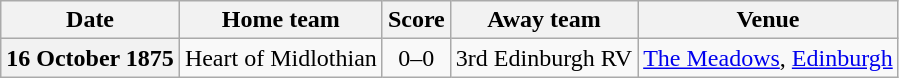<table class="wikitable football-result-list" style="max-width: 80em; text-align: center">
<tr>
<th scope="col">Date</th>
<th scope="col">Home team</th>
<th scope="col">Score</th>
<th scope="col">Away team</th>
<th scope="col">Venue</th>
</tr>
<tr>
<th scope="row">16 October 1875</th>
<td align=right>Heart of Midlothian</td>
<td>0–0</td>
<td align=left>3rd Edinburgh RV</td>
<td align=left><a href='#'>The Meadows</a>, <a href='#'>Edinburgh</a></td>
</tr>
</table>
